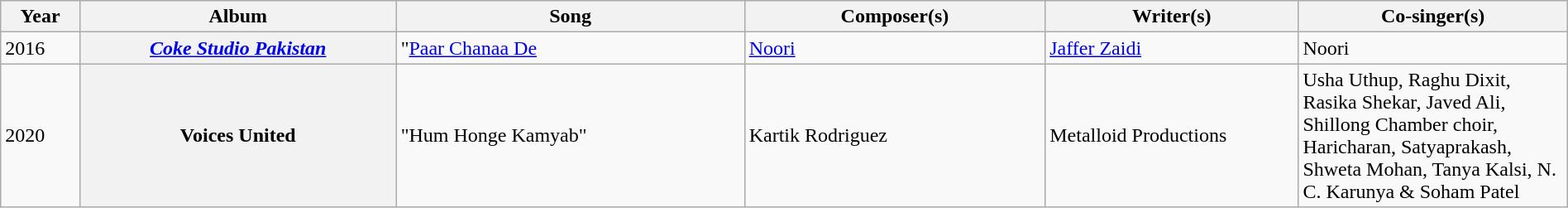<table class="wikitable plainrowheaders" width="100%" textcolor:#000;">
<tr>
<th scope="col" width="5%"><strong>Year</strong></th>
<th scope="col" width="20%"><strong>Album</strong></th>
<th scope="col" width="22%"><strong>Song</strong></th>
<th scope="col" width="19%"><strong>Composer(s)</strong></th>
<th scope="col" width="16%"><strong>Writer(s)</strong></th>
<th scope="col" width="17%"><strong>Co-singer(s)</strong></th>
</tr>
<tr>
<td>2016</td>
<th scope="row"><em><a href='#'>Coke Studio Pakistan</a></em></th>
<td>"<a href='#'>Paar Chanaa De</a></td>
<td><a href='#'>Noori</a></td>
<td><a href='#'>Jaffer Zaidi</a></td>
<td>Noori</td>
</tr>
<tr>
<td>2020</td>
<th scope="row">Voices United</th>
<td>"Hum Honge Kamyab"</td>
<td>Kartik Rodriguez</td>
<td>Metalloid Productions</td>
<td>Usha Uthup, Raghu Dixit, Rasika Shekar, Javed Ali, Shillong Chamber choir, Haricharan, Satyaprakash, Shweta Mohan, Tanya Kalsi, N. C. Karunya & Soham Patel</td>
</tr>
</table>
